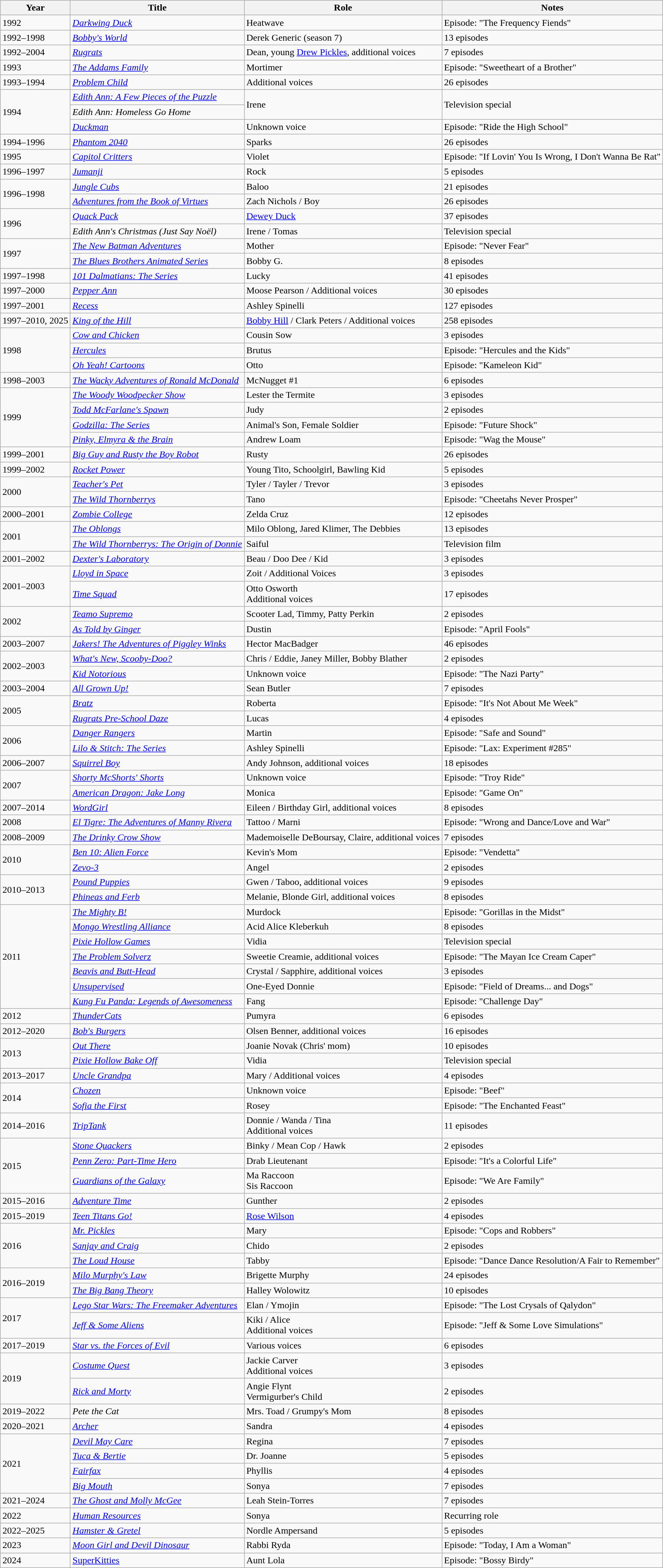<table class="wikitable plainrowheaders unsortable">
<tr>
<th scope="col">Year</th>
<th scope="col">Title</th>
<th scope="col">Role</th>
<th scope="col" class="unsortable">Notes</th>
</tr>
<tr>
<td>1992</td>
<td scope="row"><em><a href='#'>Darkwing Duck</a></em></td>
<td>Heatwave</td>
<td>Episode: "The Frequency Fiends"</td>
</tr>
<tr>
<td>1992–1998</td>
<td scope="row"><em><a href='#'>Bobby's World</a></em></td>
<td>Derek Generic (season 7)</td>
<td>13 episodes</td>
</tr>
<tr>
<td>1992–2004</td>
<td scope="row"><em><a href='#'>Rugrats</a></em></td>
<td>Dean, young <a href='#'>Drew Pickles</a>, additional voices</td>
<td>7 episodes</td>
</tr>
<tr>
<td>1993</td>
<td scope="row"><em><a href='#'>The Addams Family</a></em></td>
<td>Mortimer</td>
<td>Episode: "Sweetheart of a Brother"</td>
</tr>
<tr>
<td>1993–1994</td>
<td scope="row"><em><a href='#'>Problem Child</a></em></td>
<td>Additional voices</td>
<td>26 episodes</td>
</tr>
<tr>
<td rowspan="3">1994</td>
<td scope="row"><em><a href='#'>Edith Ann: A Few Pieces of the Puzzle</a></em></td>
<td rowspan="2">Irene</td>
<td rowspan="2">Television special</td>
</tr>
<tr>
<td scope="row"><em>Edith Ann: Homeless Go Home</em></td>
</tr>
<tr>
<td scope="row"><em><a href='#'>Duckman</a></em></td>
<td>Unknown voice</td>
<td>Episode: "Ride the High School"</td>
</tr>
<tr>
<td>1994–1996</td>
<td scope="row"><em><a href='#'>Phantom 2040</a></em></td>
<td>Sparks</td>
<td>26 episodes</td>
</tr>
<tr>
<td>1995</td>
<td scope="row"><em><a href='#'>Capitol Critters</a></em></td>
<td>Violet</td>
<td>Episode: "If Lovin' You Is Wrong, I Don't Wanna Be Rat"</td>
</tr>
<tr>
<td>1996–1997</td>
<td scope="row"><em><a href='#'>Jumanji</a></em></td>
<td>Rock</td>
<td>5 episodes</td>
</tr>
<tr>
<td rowspan="2">1996–1998</td>
<td scope="row"><em><a href='#'>Jungle Cubs</a></em></td>
<td>Baloo</td>
<td>21 episodes</td>
</tr>
<tr>
<td scope="row"><em><a href='#'>Adventures from the Book of Virtues</a></em></td>
<td>Zach Nichols / Boy</td>
<td>26 episodes</td>
</tr>
<tr>
<td rowspan="2">1996</td>
<td scope="row"><em><a href='#'>Quack Pack</a></em></td>
<td><a href='#'>Dewey Duck</a></td>
<td>37 episodes</td>
</tr>
<tr>
<td scope="row"><em>Edith Ann's Christmas (Just Say Noël)</em></td>
<td>Irene / Tomas</td>
<td>Television special</td>
</tr>
<tr>
<td rowspan="2">1997</td>
<td scope="row"><em><a href='#'>The New Batman Adventures</a></em></td>
<td>Mother</td>
<td>Episode: "Never Fear"</td>
</tr>
<tr>
<td scope="row"><em><a href='#'>The Blues Brothers Animated Series</a></em></td>
<td>Bobby G.</td>
<td>8 episodes</td>
</tr>
<tr>
<td>1997–1998</td>
<td scope="row"><em><a href='#'>101 Dalmatians: The Series</a></em></td>
<td>Lucky</td>
<td>41 episodes</td>
</tr>
<tr>
<td>1997–2000</td>
<td scope="row"><em><a href='#'>Pepper Ann</a></em></td>
<td>Moose Pearson / Additional voices</td>
<td>30 episodes</td>
</tr>
<tr>
<td>1997–2001</td>
<td scope="row"><em><a href='#'>Recess</a></em></td>
<td>Ashley Spinelli</td>
<td>127 episodes</td>
</tr>
<tr>
<td>1997–2010, 2025</td>
<td scope="row"><em><a href='#'>King of the Hill</a></em></td>
<td><a href='#'>Bobby Hill</a> / Clark Peters / Additional voices</td>
<td>258 episodes</td>
</tr>
<tr>
<td rowspan="3">1998</td>
<td scope="row"><em><a href='#'>Cow and Chicken</a></em></td>
<td>Cousin Sow</td>
<td>3 episodes</td>
</tr>
<tr>
<td scope="row"><em><a href='#'>Hercules</a></em></td>
<td>Brutus</td>
<td>Episode: "Hercules and the Kids"</td>
</tr>
<tr>
<td scope="row"><em><a href='#'>Oh Yeah! Cartoons</a></em></td>
<td>Otto</td>
<td>Episode: "Kameleon Kid"</td>
</tr>
<tr>
<td>1998–2003</td>
<td scope="row"><em><a href='#'>The Wacky Adventures of Ronald McDonald</a></em></td>
<td>McNugget #1</td>
<td>6 episodes</td>
</tr>
<tr>
<td rowspan="4">1999</td>
<td scope="row"><em><a href='#'>The Woody Woodpecker Show</a></em></td>
<td>Lester the Termite</td>
<td>3 episodes</td>
</tr>
<tr>
<td scope="row"><em><a href='#'>Todd McFarlane's Spawn</a></em></td>
<td>Judy</td>
<td>2 episodes</td>
</tr>
<tr>
<td scope="row"><em><a href='#'>Godzilla: The Series</a></em></td>
<td>Animal's Son, Female Soldier</td>
<td>Episode: "Future Shock"</td>
</tr>
<tr>
<td><em><a href='#'>Pinky, Elmyra & the Brain</a></em></td>
<td>Andrew Loam</td>
<td>Episode: "Wag the Mouse"</td>
</tr>
<tr>
<td>1999–2001</td>
<td scope="row"><em><a href='#'>Big Guy and Rusty the Boy Robot</a></em></td>
<td>Rusty</td>
<td>26 episodes</td>
</tr>
<tr>
<td>1999–2002</td>
<td scope="row"><em><a href='#'>Rocket Power</a></em></td>
<td>Young Tito, Schoolgirl, Bawling Kid</td>
<td>5 episodes</td>
</tr>
<tr>
<td rowspan="2">2000</td>
<td scope="row"><em><a href='#'>Teacher's Pet</a></em></td>
<td>Tyler / Tayler / Trevor</td>
<td>3 episodes</td>
</tr>
<tr>
<td scope="row"><em><a href='#'>The Wild Thornberrys</a></em></td>
<td>Tano</td>
<td>Episode: "Cheetahs Never Prosper"</td>
</tr>
<tr>
<td>2000–2001</td>
<td scope="row"><em><a href='#'>Zombie College</a></em></td>
<td>Zelda Cruz</td>
<td>12 episodes</td>
</tr>
<tr>
<td rowspan="2">2001</td>
<td scope="row"><em><a href='#'>The Oblongs</a></em></td>
<td>Milo Oblong, Jared Klimer,  The Debbies</td>
<td>13 episodes</td>
</tr>
<tr>
<td scope="row"><em><a href='#'>The Wild Thornberrys: The Origin of Donnie</a></em></td>
<td>Saiful</td>
<td>Television film</td>
</tr>
<tr>
<td>2001–2002</td>
<td scope="row"><em><a href='#'>Dexter's Laboratory</a></em></td>
<td>Beau / Doo Dee / Kid</td>
<td>3 episodes</td>
</tr>
<tr>
<td rowspan="2">2001–2003</td>
<td scope="row"><em><a href='#'>Lloyd in Space</a></em></td>
<td>Zoit / Additional Voices</td>
<td>3 episodes</td>
</tr>
<tr>
<td scope="row"><em><a href='#'>Time Squad</a></em></td>
<td>Otto Osworth <br> Additional voices</td>
<td>17 episodes</td>
</tr>
<tr>
<td rowspan="2">2002</td>
<td scope="row"><em><a href='#'>Teamo Supremo</a></em></td>
<td>Scooter Lad, Timmy, Patty Perkin</td>
<td>2 episodes</td>
</tr>
<tr>
<td scope="row"><em><a href='#'>As Told by Ginger</a></em></td>
<td>Dustin</td>
<td>Episode: "April Fools"</td>
</tr>
<tr>
<td>2003–2007</td>
<td scope="row"><em><a href='#'>Jakers! The Adventures of Piggley Winks</a></em></td>
<td>Hector MacBadger</td>
<td>46 episodes</td>
</tr>
<tr>
<td rowspan="2">2002–2003</td>
<td scope="row"><em><a href='#'>What's New, Scooby-Doo?</a></em></td>
<td>Chris / Eddie, Janey Miller, Bobby Blather</td>
<td>2 episodes</td>
</tr>
<tr>
<td scope="row"><em><a href='#'>Kid Notorious</a></em></td>
<td>Unknown voice</td>
<td>Episode: "The Nazi Party"</td>
</tr>
<tr>
<td>2003–2004</td>
<td scope="row"><em><a href='#'>All Grown Up!</a></em></td>
<td>Sean Butler</td>
<td>7 episodes</td>
</tr>
<tr>
<td rowspan="2">2005</td>
<td scope="row"><em><a href='#'>Bratz</a></em></td>
<td>Roberta</td>
<td>Episode: "It's Not About Me Week"</td>
</tr>
<tr>
<td scope="row"><em><a href='#'>Rugrats Pre-School Daze</a></em></td>
<td>Lucas</td>
<td>4 episodes</td>
</tr>
<tr>
<td rowspan="2">2006</td>
<td scope="row"><em><a href='#'>Danger Rangers</a></em></td>
<td>Martin</td>
<td>Episode: "Safe and Sound"</td>
</tr>
<tr>
<td scope="row"><em><a href='#'>Lilo & Stitch: The Series</a></em></td>
<td>Ashley Spinelli</td>
<td>Episode: "Lax: Experiment #285"</td>
</tr>
<tr>
<td>2006–2007</td>
<td scope="row"><em><a href='#'>Squirrel Boy</a></em></td>
<td>Andy Johnson, additional voices</td>
<td>18 episodes</td>
</tr>
<tr>
<td rowspan="2">2007</td>
<td scope="row"><em><a href='#'>Shorty McShorts' Shorts</a></em></td>
<td>Unknown voice</td>
<td>Episode: "Troy Ride"</td>
</tr>
<tr>
<td scope="row"><em><a href='#'>American Dragon: Jake Long</a></em></td>
<td>Monica</td>
<td>Episode: "Game On"</td>
</tr>
<tr>
<td>2007–2014</td>
<td scope="row"><em><a href='#'>WordGirl</a></em></td>
<td>Eileen / Birthday Girl, additional voices</td>
<td>8 episodes</td>
</tr>
<tr>
<td>2008</td>
<td scope="row"><em><a href='#'>El Tigre: The Adventures of Manny Rivera</a></em></td>
<td>Tattoo / Marni</td>
<td>Episode: "Wrong and Dance/Love and War"</td>
</tr>
<tr>
<td>2008–2009</td>
<td scope="row"><em><a href='#'>The Drinky Crow Show</a></em></td>
<td>Mademoiselle DeBoursay,  Claire, additional voices</td>
<td>7 episodes</td>
</tr>
<tr 2022– little demon voice of sea hag>
<td rowspan="2">2010</td>
<td scope="row"><em><a href='#'>Ben 10: Alien Force</a></em></td>
<td>Kevin's Mom</td>
<td>Episode: "Vendetta"</td>
</tr>
<tr>
<td scope="row"><em><a href='#'>Zevo-3</a></em></td>
<td>Angel</td>
<td>2 episodes</td>
</tr>
<tr>
<td rowspan="2">2010–2013</td>
<td scope="row"><em><a href='#'>Pound Puppies</a></em></td>
<td>Gwen / Taboo, additional voices</td>
<td>9 episodes</td>
</tr>
<tr>
<td scope="row"><em><a href='#'>Phineas and Ferb</a></em></td>
<td>Melanie, Blonde Girl, additional voices</td>
<td>8 episodes</td>
</tr>
<tr>
<td rowspan="7">2011</td>
<td scope="row"><em><a href='#'>The Mighty B!</a></em></td>
<td>Murdock</td>
<td>Episode: "Gorillas in the Midst"</td>
</tr>
<tr>
<td scope="row"><em><a href='#'>Mongo Wrestling Alliance</a></em></td>
<td>Acid Alice Kleberkuh</td>
<td>8 episodes</td>
</tr>
<tr>
<td scope="row"><em><a href='#'>Pixie Hollow Games</a></em></td>
<td>Vidia</td>
<td>Television special</td>
</tr>
<tr>
<td scope="row"><em><a href='#'>The Problem Solverz</a></em></td>
<td>Sweetie Creamie, additional voices</td>
<td>Episode: "The Mayan Ice Cream Caper"</td>
</tr>
<tr>
<td scope="row"><em><a href='#'>Beavis and Butt-Head</a></em></td>
<td>Crystal / Sapphire, additional voices</td>
<td>3 episodes</td>
</tr>
<tr>
<td scope="row"><em><a href='#'>Unsupervised</a></em></td>
<td>One-Eyed Donnie</td>
<td>Episode: "Field of Dreams... and Dogs"</td>
</tr>
<tr>
<td scope="row"><em><a href='#'>Kung Fu Panda: Legends of Awesomeness</a></em></td>
<td>Fang</td>
<td>Episode: "Challenge Day"</td>
</tr>
<tr>
<td>2012</td>
<td scope="row"><em><a href='#'>ThunderCats</a></em></td>
<td>Pumyra</td>
<td>6 episodes</td>
</tr>
<tr>
<td>2012–2020</td>
<td scope="row"><em><a href='#'>Bob's Burgers</a></em></td>
<td>Olsen Benner, additional voices</td>
<td>16 episodes</td>
</tr>
<tr>
<td rowspan="2">2013</td>
<td scope="row"><em><a href='#'>Out There</a></em></td>
<td>Joanie Novak (Chris' mom)</td>
<td>10 episodes</td>
</tr>
<tr>
<td scope="row"><em><a href='#'>Pixie Hollow Bake Off</a></em></td>
<td>Vidia</td>
<td>Television special</td>
</tr>
<tr>
<td>2013–2017</td>
<td scope="row"><em><a href='#'>Uncle Grandpa</a></em></td>
<td>Mary / Additional voices</td>
<td>4 episodes</td>
</tr>
<tr>
<td rowspan="2">2014</td>
<td scope="row"><em><a href='#'>Chozen</a></em></td>
<td>Unknown voice</td>
<td>Episode: "Beef"</td>
</tr>
<tr>
<td scope="row"><em><a href='#'>Sofia the First</a></em></td>
<td>Rosey</td>
<td>Episode: "The Enchanted Feast"</td>
</tr>
<tr>
<td>2014–2016</td>
<td scope="row"><em><a href='#'>TripTank</a></em></td>
<td>Donnie / Wanda / Tina <br> Additional voices</td>
<td>11 episodes</td>
</tr>
<tr>
<td rowspan="3">2015</td>
<td scope="row"><em><a href='#'>Stone Quackers</a></em></td>
<td>Binky / Mean Cop / Hawk</td>
<td>2 episodes</td>
</tr>
<tr>
<td scope="row"><em><a href='#'>Penn Zero: Part-Time Hero</a></em></td>
<td>Drab Lieutenant</td>
<td>Episode: "It's a Colorful Life"</td>
</tr>
<tr>
<td scope="row"><em><a href='#'>Guardians of the Galaxy</a></em></td>
<td>Ma Raccoon <br> Sis Raccoon</td>
<td>Episode: "We Are Family"</td>
</tr>
<tr>
<td>2015–2016</td>
<td scope="row"><em><a href='#'>Adventure Time</a></em></td>
<td>Gunther</td>
<td>2 episodes</td>
</tr>
<tr>
<td>2015–2019</td>
<td scope="row"><em><a href='#'>Teen Titans Go!</a></em></td>
<td><a href='#'>Rose Wilson</a></td>
<td>4 episodes</td>
</tr>
<tr>
<td rowspan="3">2016</td>
<td scope="row"><em><a href='#'>Mr. Pickles</a></em></td>
<td>Mary</td>
<td>Episode: "Cops and Robbers"</td>
</tr>
<tr>
<td scope="row"><em><a href='#'>Sanjay and Craig</a></em></td>
<td>Chido</td>
<td>2 episodes</td>
</tr>
<tr>
<td scope="row"><em><a href='#'>The Loud House</a></em></td>
<td>Tabby</td>
<td>Episode: "Dance Dance Resolution/A Fair to Remember"</td>
</tr>
<tr>
<td rowspan="2">2016–2019</td>
<td scope="row"><em><a href='#'>Milo Murphy's Law</a></em></td>
<td>Brigette Murphy</td>
<td>24 episodes</td>
</tr>
<tr>
<td scope="row"><em><a href='#'>The Big Bang Theory</a></em></td>
<td>Halley Wolowitz</td>
<td>10 episodes</td>
</tr>
<tr>
<td rowspan="2">2017</td>
<td scope="row"><em><a href='#'>Lego Star Wars: The Freemaker Adventures</a></em></td>
<td>Elan / Ymojin</td>
<td>Episode: "The Lost Crysals of Qalydon"</td>
</tr>
<tr>
<td scope="row"><em><a href='#'>Jeff & Some Aliens</a></em></td>
<td>Kiki / Alice <br> Additional voices</td>
<td>Episode: "Jeff & Some Love Simulations"</td>
</tr>
<tr>
<td>2017–2019</td>
<td scope="row"><em><a href='#'>Star vs. the Forces of Evil</a></em></td>
<td>Various voices</td>
<td>6 episodes</td>
</tr>
<tr>
<td rowspan="2">2019</td>
<td scope="row"><em><a href='#'>Costume Quest</a></em></td>
<td>Jackie Carver <br> Additional voices</td>
<td>3 episodes</td>
</tr>
<tr>
<td scope="row"><em><a href='#'>Rick and Morty</a></em></td>
<td>Angie Flynt <br> Vermigurber's Child</td>
<td>2 episodes</td>
</tr>
<tr>
<td>2019–2022</td>
<td scope="row"><em>Pete the Cat</em></td>
<td>Mrs. Toad / Grumpy's Mom</td>
<td>8 episodes</td>
</tr>
<tr>
<td>2020–2021</td>
<td scope="row"><em><a href='#'>Archer</a></em></td>
<td>Sandra</td>
<td>4 episodes</td>
</tr>
<tr>
<td rowspan="4">2021</td>
<td scope="row"><em><a href='#'>Devil May Care</a></em></td>
<td>Regina</td>
<td>7 episodes</td>
</tr>
<tr>
<td scope="row"><em><a href='#'>Tuca & Bertie</a></em></td>
<td>Dr. Joanne</td>
<td>5 episodes</td>
</tr>
<tr>
<td scope="row"><em><a href='#'>Fairfax</a></em></td>
<td>Phyllis</td>
<td>4 episodes</td>
</tr>
<tr>
<td scope="row"><em><a href='#'>Big Mouth</a></em></td>
<td>Sonya</td>
<td>7 episodes</td>
</tr>
<tr>
<td>2021–2024</td>
<td scope="row"><em><a href='#'>The Ghost and Molly McGee</a></em></td>
<td>Leah Stein-Torres</td>
<td>7 episodes</td>
</tr>
<tr>
<td>2022</td>
<td scope="row"><em><a href='#'>Human Resources</a></em></td>
<td>Sonya</td>
<td>Recurring role</td>
</tr>
<tr>
<td>2022–2025</td>
<td scope="row"><em><a href='#'>Hamster & Gretel</a></em></td>
<td>Nordle Ampersand</td>
<td>5 episodes</td>
</tr>
<tr>
<td rowspan="1">2023</td>
<td scope="row"><em><a href='#'>Moon Girl and Devil Dinosaur</a></em></td>
<td>Rabbi Ryda</td>
<td>Episode: "Today, I Am a Woman"</td>
</tr>
<tr>
<td>2024</td>
<td><a href='#'>SuperKitties</a></td>
<td>Aunt Lola</td>
<td>Episode: "Bossy Birdy"</td>
</tr>
</table>
